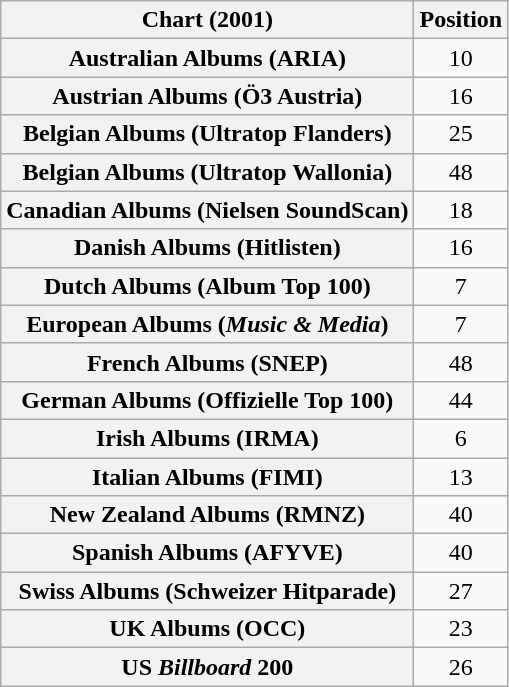<table class="wikitable sortable plainrowheaders" style="text-align:center;">
<tr>
<th scope="column">Chart (2001)</th>
<th scope="column">Position</th>
</tr>
<tr>
<th scope="row">Australian Albums (ARIA)</th>
<td>10</td>
</tr>
<tr>
<th scope="row">Austrian Albums (Ö3 Austria)</th>
<td>16</td>
</tr>
<tr>
<th scope="row">Belgian Albums (Ultratop Flanders)</th>
<td>25</td>
</tr>
<tr>
<th scope="row">Belgian Albums (Ultratop Wallonia)</th>
<td>48</td>
</tr>
<tr>
<th scope="row">Canadian Albums (Nielsen SoundScan)</th>
<td>18</td>
</tr>
<tr>
<th scope="row">Danish Albums (Hitlisten)</th>
<td>16</td>
</tr>
<tr>
<th scope="row">Dutch Albums (Album Top 100)</th>
<td>7</td>
</tr>
<tr>
<th scope="row">European Albums (<em>Music & Media</em>)</th>
<td>7</td>
</tr>
<tr>
<th scope="row">French Albums (SNEP)</th>
<td>48</td>
</tr>
<tr>
<th scope="row">German Albums (Offizielle Top 100)</th>
<td>44</td>
</tr>
<tr>
<th scope="row">Irish Albums (IRMA)</th>
<td>6</td>
</tr>
<tr>
<th scope="row">Italian Albums (FIMI)</th>
<td>13</td>
</tr>
<tr>
<th scope="row">New Zealand Albums (RMNZ)</th>
<td>40</td>
</tr>
<tr>
<th scope="row">Spanish Albums (AFYVE)</th>
<td>40</td>
</tr>
<tr>
<th scope="row">Swiss Albums (Schweizer Hitparade)</th>
<td>27</td>
</tr>
<tr>
<th scope="row">UK Albums (OCC)</th>
<td>23</td>
</tr>
<tr>
<th scope="row">US <em>Billboard</em> 200</th>
<td>26</td>
</tr>
</table>
